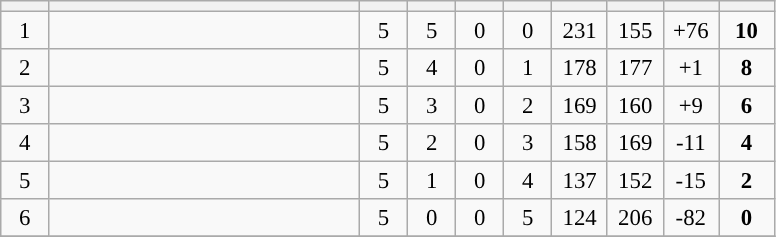<table class="wikitable" style="text-align:center; font-size:95%">
<tr>
<th width="25"></th>
<th width="200"></th>
<th width="25"></th>
<th width="25"></th>
<th width="25"></th>
<th width="25"></th>
<th width="30"></th>
<th width="30"></th>
<th width="30"></th>
<th width="30"></th>
</tr>
<tr style="background:#">
<td>1</td>
<td style="text-align:left"></td>
<td>5</td>
<td>5</td>
<td>0</td>
<td>0</td>
<td>231</td>
<td>155</td>
<td>+76</td>
<td><strong>10</strong></td>
</tr>
<tr style="background:#">
<td>2</td>
<td style="text-align:left"></td>
<td>5</td>
<td>4</td>
<td>0</td>
<td>1</td>
<td>178</td>
<td>177</td>
<td>+1</td>
<td><strong>8</strong></td>
</tr>
<tr style="background:#">
<td>3</td>
<td style="text-align:left"></td>
<td>5</td>
<td>3</td>
<td>0</td>
<td>2</td>
<td>169</td>
<td>160</td>
<td>+9</td>
<td><strong>6</strong></td>
</tr>
<tr style="background:#">
<td>4</td>
<td style="text-align:left"></td>
<td>5</td>
<td>2</td>
<td>0</td>
<td>3</td>
<td>158</td>
<td>169</td>
<td>-11</td>
<td><strong>4</strong></td>
</tr>
<tr style="background-color:#">
<td>5</td>
<td style="text-align:left"></td>
<td>5</td>
<td>1</td>
<td>0</td>
<td>4</td>
<td>137</td>
<td>152</td>
<td>-15</td>
<td><strong>2</strong></td>
</tr>
<tr style="background-color:#">
<td>6</td>
<td style="text-align:left"></td>
<td>5</td>
<td>0</td>
<td>0</td>
<td>5</td>
<td>124</td>
<td>206</td>
<td>-82</td>
<td><strong>0</strong></td>
</tr>
<tr>
</tr>
</table>
